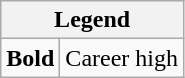<table class="wikitable mw-collapsible mw-collapsed">
<tr>
<th colspan="2">Legend</th>
</tr>
<tr>
<td><strong>Bold</strong></td>
<td>Career high</td>
</tr>
</table>
